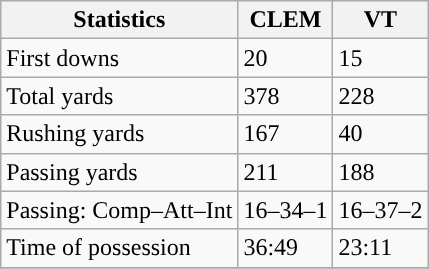<table class="wikitable" style="float: left;">
<tr>
<th>Statistics</th>
<th>CLEM</th>
<th>VT</th>
</tr>
<tr>
<td>First downs</td>
<td>20</td>
<td>15</td>
</tr>
<tr>
<td>Total yards</td>
<td>378</td>
<td>228</td>
</tr>
<tr>
<td>Rushing yards</td>
<td>167</td>
<td>40</td>
</tr>
<tr>
<td>Passing yards</td>
<td>211</td>
<td>188</td>
</tr>
<tr>
<td>Passing: Comp–Att–Int</td>
<td>16–34–1</td>
<td>16–37–2</td>
</tr>
<tr>
<td>Time of possession</td>
<td>36:49</td>
<td>23:11</td>
</tr>
<tr>
</tr>
</table>
